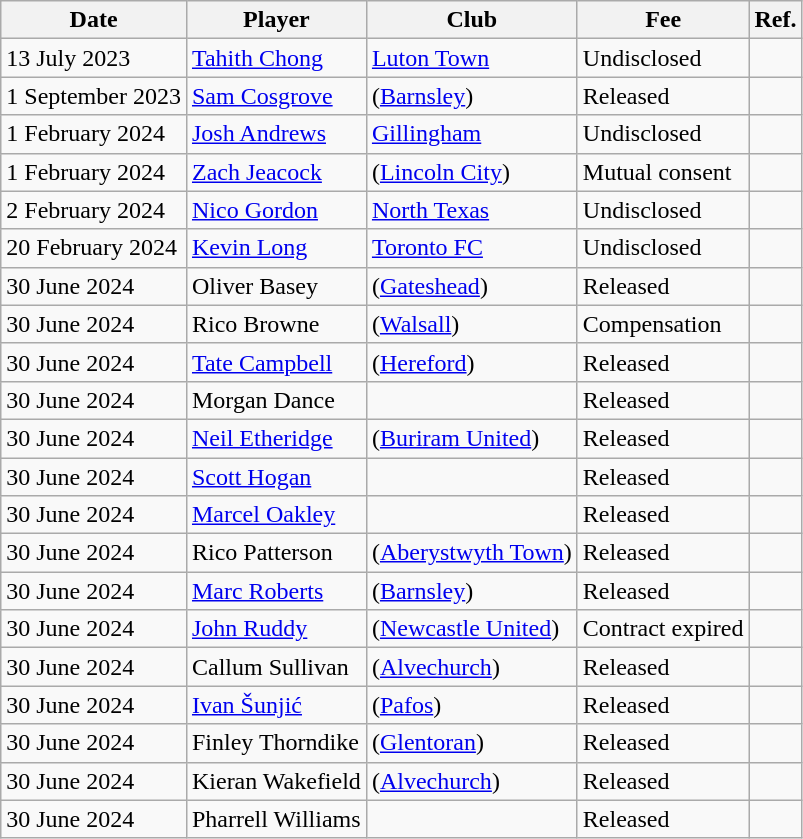<table class="wikitable" style="text-align:left;">
<tr>
<th>Date</th>
<th>Player</th>
<th>Club </th>
<th>Fee</th>
<th>Ref.</th>
</tr>
<tr>
<td>13 July 2023</td>
<td><a href='#'>Tahith Chong</a></td>
<td><a href='#'>Luton Town</a></td>
<td>Undisclosed</td>
<td style="text-align:center;"></td>
</tr>
<tr>
<td>1 September 2023</td>
<td><a href='#'>Sam Cosgrove</a></td>
<td>(<a href='#'>Barnsley</a>)</td>
<td>Released</td>
<td style="text-align:center;"></td>
</tr>
<tr>
<td>1 February 2024</td>
<td><a href='#'>Josh Andrews</a></td>
<td><a href='#'>Gillingham</a></td>
<td>Undisclosed</td>
<td style="text-align:center;"></td>
</tr>
<tr>
<td>1 February 2024</td>
<td><a href='#'>Zach Jeacock</a></td>
<td>(<a href='#'>Lincoln City</a>)</td>
<td>Mutual consent</td>
<td style="text-align:center;"></td>
</tr>
<tr>
<td>2 February 2024</td>
<td><a href='#'>Nico Gordon</a></td>
<td><a href='#'>North Texas</a></td>
<td>Undisclosed</td>
<td style="text-align:center;"></td>
</tr>
<tr>
<td>20 February 2024</td>
<td><a href='#'>Kevin Long</a></td>
<td><a href='#'>Toronto FC</a></td>
<td>Undisclosed</td>
<td style="text-align:center;"></td>
</tr>
<tr>
<td>30 June 2024</td>
<td>Oliver Basey</td>
<td>(<a href='#'>Gateshead</a>)</td>
<td>Released</td>
<td style="text-align:center;"></td>
</tr>
<tr>
<td>30 June 2024</td>
<td>Rico Browne</td>
<td>(<a href='#'>Walsall</a>)</td>
<td>Compensation</td>
<td style="text-align:center;"></td>
</tr>
<tr>
<td>30 June 2024</td>
<td><a href='#'>Tate Campbell</a></td>
<td>(<a href='#'>Hereford</a>)</td>
<td>Released</td>
<td style="text-align:center;"></td>
</tr>
<tr>
<td>30 June 2024</td>
<td>Morgan Dance</td>
<td></td>
<td>Released</td>
<td style="text-align:center;"></td>
</tr>
<tr>
<td>30 June 2024</td>
<td><a href='#'>Neil Etheridge</a></td>
<td>(<a href='#'>Buriram United</a>)</td>
<td>Released</td>
<td style="text-align:center;"></td>
</tr>
<tr>
<td>30 June 2024</td>
<td><a href='#'>Scott Hogan</a></td>
<td></td>
<td>Released</td>
<td style="text-align:center;"></td>
</tr>
<tr>
<td>30 June 2024</td>
<td><a href='#'>Marcel Oakley</a></td>
<td></td>
<td>Released</td>
<td style="text-align:center;"></td>
</tr>
<tr>
<td>30 June 2024</td>
<td>Rico Patterson</td>
<td>(<a href='#'>Aberystwyth Town</a>)</td>
<td>Released</td>
<td style="text-align:center;"></td>
</tr>
<tr>
<td>30 June 2024</td>
<td><a href='#'>Marc Roberts</a></td>
<td>(<a href='#'>Barnsley</a>)</td>
<td>Released</td>
<td style="text-align:center;"></td>
</tr>
<tr>
<td>30 June 2024</td>
<td><a href='#'>John Ruddy</a></td>
<td>(<a href='#'>Newcastle United</a>)</td>
<td>Contract expired</td>
<td style="text-align:center;"></td>
</tr>
<tr>
<td>30 June 2024</td>
<td>Callum Sullivan</td>
<td>(<a href='#'>Alvechurch</a>)</td>
<td>Released</td>
<td style="text-align:center;"></td>
</tr>
<tr>
<td>30 June 2024</td>
<td><a href='#'>Ivan Šunjić</a></td>
<td>(<a href='#'>Pafos</a>)</td>
<td>Released</td>
<td style="text-align:center;"></td>
</tr>
<tr>
<td>30 June 2024</td>
<td>Finley Thorndike</td>
<td>(<a href='#'>Glentoran</a>)</td>
<td>Released</td>
<td style="text-align:center;"></td>
</tr>
<tr>
<td>30 June 2024</td>
<td>Kieran Wakefield</td>
<td>(<a href='#'>Alvechurch</a>)</td>
<td>Released</td>
<td style="text-align:center;"></td>
</tr>
<tr>
<td>30 June 2024</td>
<td>Pharrell Williams</td>
<td></td>
<td>Released</td>
<td style="text-align:center;"></td>
</tr>
</table>
